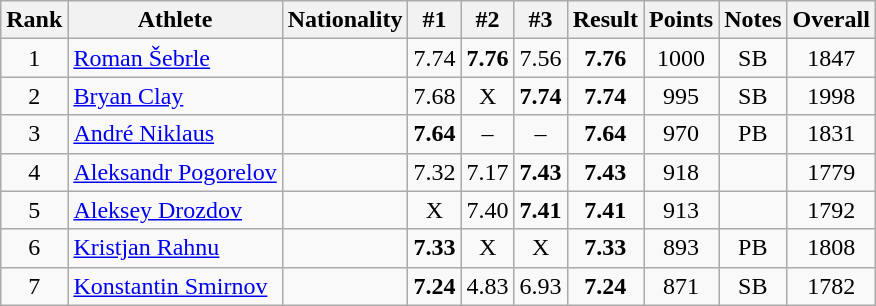<table class="wikitable sortable" style="text-align:center">
<tr>
<th>Rank</th>
<th>Athlete</th>
<th>Nationality</th>
<th>#1</th>
<th>#2</th>
<th>#3</th>
<th>Result</th>
<th>Points</th>
<th>Notes</th>
<th>Overall</th>
</tr>
<tr>
<td>1</td>
<td align=left><a href='#'>Roman Šebrle</a></td>
<td align=left></td>
<td>7.74</td>
<td><strong>7.76</strong></td>
<td>7.56</td>
<td><strong>7.76</strong></td>
<td>1000</td>
<td>SB</td>
<td>1847</td>
</tr>
<tr>
<td>2</td>
<td align=left><a href='#'>Bryan Clay</a></td>
<td align=left></td>
<td>7.68</td>
<td>X</td>
<td><strong>7.74</strong></td>
<td><strong>7.74</strong></td>
<td>995</td>
<td>SB</td>
<td>1998</td>
</tr>
<tr>
<td>3</td>
<td align=left><a href='#'>André Niklaus</a></td>
<td align=left></td>
<td><strong>7.64</strong></td>
<td>–</td>
<td>–</td>
<td><strong>7.64</strong></td>
<td>970</td>
<td>PB</td>
<td>1831</td>
</tr>
<tr>
<td>4</td>
<td align=left><a href='#'>Aleksandr Pogorelov</a></td>
<td align=left></td>
<td>7.32</td>
<td>7.17</td>
<td><strong>7.43</strong></td>
<td><strong>7.43</strong></td>
<td>918</td>
<td></td>
<td>1779</td>
</tr>
<tr>
<td>5</td>
<td align=left><a href='#'>Aleksey Drozdov</a></td>
<td align=left></td>
<td>X</td>
<td>7.40</td>
<td><strong>7.41</strong></td>
<td><strong>7.41</strong></td>
<td>913</td>
<td></td>
<td>1792</td>
</tr>
<tr>
<td>6</td>
<td align=left><a href='#'>Kristjan Rahnu</a></td>
<td align=left></td>
<td><strong>7.33</strong></td>
<td>X</td>
<td>X</td>
<td><strong>7.33</strong></td>
<td>893</td>
<td>PB</td>
<td>1808</td>
</tr>
<tr>
<td>7</td>
<td align=left><a href='#'>Konstantin Smirnov</a></td>
<td align=left></td>
<td><strong>7.24</strong></td>
<td>4.83</td>
<td>6.93</td>
<td><strong>7.24</strong></td>
<td>871</td>
<td>SB</td>
<td>1782</td>
</tr>
</table>
